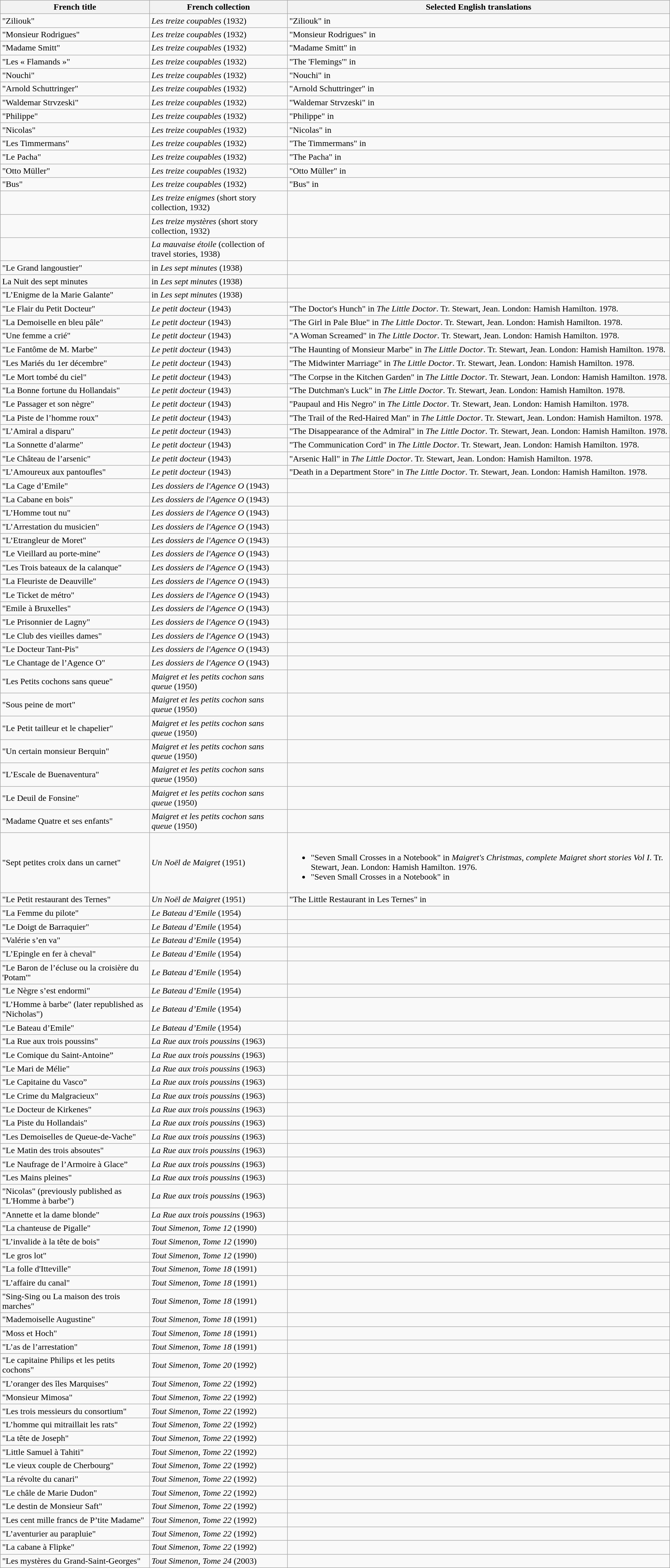<table class="wikitable">
<tr>
<th>French title</th>
<th>French collection</th>
<th>Selected English translations</th>
</tr>
<tr>
<td>"Ziliouk"</td>
<td><em>Les treize coupables</em> (1932)</td>
<td>"Ziliouk" in </td>
</tr>
<tr>
<td>"Monsieur Rodrigues"</td>
<td><em>Les treize coupables</em> (1932)</td>
<td>"Monsieur Rodrigues" in </td>
</tr>
<tr>
<td>"Madame Smitt"</td>
<td><em>Les treize coupables</em> (1932)</td>
<td>"Madame Smitt" in  </td>
</tr>
<tr>
<td>"Les « Flamands »"</td>
<td><em>Les treize coupables</em> (1932)</td>
<td>"The 'Flemings'" in </td>
</tr>
<tr>
<td>"Nouchi"</td>
<td><em>Les treize coupables</em> (1932)</td>
<td>"Nouchi" in </td>
</tr>
<tr>
<td>"Arnold Schuttringer"</td>
<td><em>Les treize coupables</em> (1932)</td>
<td>"Arnold Schuttringer" in </td>
</tr>
<tr>
<td>"Waldemar Strvzeski"</td>
<td><em>Les treize coupables</em> (1932)</td>
<td>"Waldemar Strvzeski" in </td>
</tr>
<tr>
<td>"Philippe"</td>
<td><em>Les treize coupables</em> (1932)</td>
<td>"Philippe" in </td>
</tr>
<tr>
<td>"Nicolas"</td>
<td><em>Les treize coupables</em> (1932)</td>
<td>"Nicolas" in </td>
</tr>
<tr>
<td>"Les Timmermans"</td>
<td><em>Les treize coupables</em> (1932)</td>
<td>"The Timmermans" in </td>
</tr>
<tr>
<td>"Le Pacha"</td>
<td><em>Les treize coupables</em> (1932)</td>
<td>"The Pacha" in </td>
</tr>
<tr>
<td>"Otto Müller"</td>
<td><em>Les treize coupables</em> (1932)</td>
<td>"Otto Müller" in </td>
</tr>
<tr>
<td>"Bus"</td>
<td><em>Les treize coupables</em> (1932)</td>
<td>"Bus" in </td>
</tr>
<tr>
<td></td>
<td><em>Les treize enigmes</em> (short story collection, 1932)</td>
<td><div></div></td>
</tr>
<tr>
<td></td>
<td><em>Les treize mystères</em> (short story collection, 1932)</td>
<td><div></div></td>
</tr>
<tr>
<td></td>
<td><em>La mauvaise étoile</em> (collection of travel stories, 1938)</td>
<td><div></div></td>
</tr>
<tr>
<td>"Le Grand langoustier"</td>
<td>in <em>Les sept minutes</em> (1938)</td>
<td><div></div></td>
</tr>
<tr>
<td>La Nuit des sept minutes</td>
<td>in <em>Les sept minutes</em> (1938)</td>
<td><div></div></td>
</tr>
<tr>
<td>"L’Enigme de la Marie Galante"</td>
<td>in <em>Les sept minutes</em> (1938)</td>
<td><div></div></td>
</tr>
<tr>
<td>"Le Flair du Petit Docteur"</td>
<td><em>Le petit docteur</em> (1943)</td>
<td>"The Doctor's Hunch" in <em>The Little Doctor</em>. Tr. Stewart, Jean. London: Hamish Hamilton. 1978. </td>
</tr>
<tr>
<td>"La Demoiselle en bleu pâle"</td>
<td><em>Le petit docteur</em> (1943)</td>
<td>"The Girl in Pale Blue" in <em>The Little Doctor</em>. Tr. Stewart, Jean. London: Hamish Hamilton. 1978. </td>
</tr>
<tr>
<td>"Une femme a crié"</td>
<td><em>Le petit docteur</em> (1943)</td>
<td>"A Woman Screamed" in <em>The Little Doctor</em>. Tr. Stewart, Jean. London: Hamish Hamilton. 1978. </td>
</tr>
<tr>
<td>"Le Fantôme de M. Marbe"</td>
<td><em>Le petit docteur</em> (1943)</td>
<td>"The Haunting of Monsieur Marbe" in <em>The Little Doctor</em>. Tr. Stewart, Jean. London: Hamish Hamilton. 1978. </td>
</tr>
<tr>
<td>"Les Mariés du 1er décembre"</td>
<td><em>Le petit docteur</em> (1943)</td>
<td>"The Midwinter Marriage" in <em>The Little Doctor</em>. Tr. Stewart, Jean. London: Hamish Hamilton. 1978. </td>
</tr>
<tr>
<td>"Le Mort tombé du ciel"</td>
<td><em>Le petit docteur</em> (1943)</td>
<td>"The Corpse in the Kitchen Garden" in <em>The Little Doctor</em>. Tr. Stewart, Jean. London: Hamish Hamilton. 1978. </td>
</tr>
<tr>
<td>"La Bonne fortune du Hollandais"</td>
<td><em>Le petit docteur</em> (1943)</td>
<td>"The Dutchman's Luck" in <em>The Little Doctor</em>. Tr. Stewart, Jean. London: Hamish Hamilton. 1978. </td>
</tr>
<tr>
<td>"Le Passager et son nègre"</td>
<td><em>Le petit docteur</em> (1943)</td>
<td>"Paupaul and His Negro" in <em>The Little Doctor</em>. Tr. Stewart, Jean. London: Hamish Hamilton. 1978. </td>
</tr>
<tr>
<td>"La Piste de l’homme roux"</td>
<td><em>Le petit docteur</em> (1943)</td>
<td>"The Trail of the Red-Haired Man" in <em>The Little Doctor</em>. Tr. Stewart, Jean. London: Hamish Hamilton. 1978. </td>
</tr>
<tr>
<td>"L’Amiral a disparu"</td>
<td><em>Le petit docteur</em> (1943)</td>
<td>"The Disappearance of the Admiral" in <em>The Little Doctor</em>. Tr. Stewart, Jean. London: Hamish Hamilton. 1978. </td>
</tr>
<tr>
<td>"La Sonnette d’alarme"</td>
<td><em>Le petit docteur</em> (1943)</td>
<td>"The Communication Cord" in <em>The Little Doctor</em>. Tr. Stewart, Jean. London: Hamish Hamilton. 1978. </td>
</tr>
<tr>
<td>"Le Château de l’arsenic"</td>
<td><em>Le petit docteur</em> (1943)</td>
<td>"Arsenic Hall" in <em>The Little Doctor</em>. Tr. Stewart, Jean. London: Hamish Hamilton. 1978. </td>
</tr>
<tr>
<td>"L’Amoureux aux pantoufles"</td>
<td><em>Le petit docteur</em> (1943)</td>
<td>"Death in a Department Store" in <em>The Little Doctor</em>. Tr. Stewart, Jean. London: Hamish Hamilton. 1978. </td>
</tr>
<tr>
<td>"La Cage d’Emile"</td>
<td><em>Les dossiers de l'Agence O</em> (1943)</td>
<td><div></div></td>
</tr>
<tr>
<td>"La Cabane en bois"</td>
<td><em>Les dossiers de l'Agence O</em> (1943)</td>
<td><div></div></td>
</tr>
<tr>
<td>"L’Homme tout nu"</td>
<td><em>Les dossiers de l'Agence O</em> (1943)</td>
<td><div></div></td>
</tr>
<tr>
<td>"L’Arrestation du musicien"</td>
<td><em>Les dossiers de l'Agence O</em> (1943)</td>
<td><div></div></td>
</tr>
<tr>
<td>"L’Etrangleur de Moret"</td>
<td><em>Les dossiers de l'Agence O</em> (1943)</td>
<td><div></div></td>
</tr>
<tr>
<td>"Le Vieillard au porte-mine"</td>
<td><em>Les dossiers de l'Agence O</em> (1943)</td>
<td><div></div></td>
</tr>
<tr>
<td>"Les Trois bateaux de la calanque"</td>
<td><em>Les dossiers de l'Agence O</em> (1943)</td>
<td><div></div></td>
</tr>
<tr>
<td>"La Fleuriste de Deauville"</td>
<td><em>Les dossiers de l'Agence O</em> (1943)</td>
<td><div></div></td>
</tr>
<tr>
<td>"Le Ticket de métro"</td>
<td><em>Les dossiers de l'Agence O</em> (1943)</td>
<td><div></div></td>
</tr>
<tr>
<td>"Emile à Bruxelles"</td>
<td><em>Les dossiers de l'Agence O</em> (1943)</td>
<td><div></div></td>
</tr>
<tr>
<td>"Le Prisonnier de Lagny"</td>
<td><em>Les dossiers de l'Agence O</em> (1943)</td>
<td><div></div></td>
</tr>
<tr>
<td>"Le Club des vieilles dames"</td>
<td><em>Les dossiers de l'Agence O</em> (1943)</td>
<td><div></div></td>
</tr>
<tr>
<td>"Le Docteur Tant-Pis"</td>
<td><em>Les dossiers de l'Agence O</em> (1943)</td>
<td><div></div></td>
</tr>
<tr>
<td>"Le Chantage de l’Agence O"</td>
<td><em>Les dossiers de l'Agence O</em> (1943)</td>
<td><div></div></td>
</tr>
<tr>
<td>"Les Petits cochons sans queue"</td>
<td><em>Maigret et les petits cochon sans queue</em> (1950)</td>
<td><div></div></td>
</tr>
<tr>
<td>"Sous peine de mort"</td>
<td><em>Maigret et les petits cochon sans queue</em> (1950)</td>
<td><div></div></td>
</tr>
<tr>
<td>"Le Petit tailleur et le chapelier"</td>
<td><em>Maigret et les petits cochon sans queue</em> (1950)</td>
<td><div></div></td>
</tr>
<tr>
<td>"Un certain monsieur Berquin"</td>
<td><em>Maigret et les petits cochon sans queue</em> (1950)</td>
<td><div></div></td>
</tr>
<tr>
<td>"L’Escale de Buenaventura"</td>
<td><em>Maigret et les petits cochon sans queue</em> (1950)</td>
<td><div></div></td>
</tr>
<tr>
<td>"Le Deuil de Fonsine"</td>
<td><em>Maigret et les petits cochon sans queue</em> (1950)</td>
<td><div></div></td>
</tr>
<tr>
<td>"Madame Quatre et ses enfants"</td>
<td><em>Maigret et les petits cochon sans queue</em> (1950)</td>
<td><div></div></td>
</tr>
<tr>
<td>"Sept petites croix dans un carnet"</td>
<td><em>Un Noël de Maigret</em> (1951)</td>
<td><br><ul><li>"Seven Small Crosses in a Notebook" in <em>Maigret's Christmas</em>, <em>complete Maigret short stories Vol I</em>. Tr. Stewart, Jean.  London: Hamish Hamilton. 1976.</li><li>"Seven Small Crosses in a Notebook" in </li></ul></td>
</tr>
<tr>
<td>"Le Petit restaurant des Ternes"</td>
<td><em>Un Noël de Maigret</em> (1951)</td>
<td>"The Little Restaurant in Les Ternes" in </td>
</tr>
<tr>
<td>"La Femme du pilote"</td>
<td><em>Le Bateau d’Emile</em> (1954)</td>
<td><div></div></td>
</tr>
<tr>
<td>"Le Doigt de Barraquier"</td>
<td><em>Le Bateau d’Emile</em> (1954)</td>
<td><div></div></td>
</tr>
<tr>
<td>"Valérie s’en va"</td>
<td><em>Le Bateau d’Emile</em> (1954)</td>
<td><div></div></td>
</tr>
<tr>
<td>"L’Epingle en fer à cheval"</td>
<td><em>Le Bateau d’Emile</em> (1954)</td>
<td><div></div></td>
</tr>
<tr>
<td>"Le Baron de l’écluse ou la croisière du 'Potam'"</td>
<td><em>Le Bateau d’Emile</em> (1954)</td>
<td><div></div></td>
</tr>
<tr>
<td>"Le Nègre s’est endormi"</td>
<td><em>Le Bateau d’Emile</em> (1954)</td>
<td><div></div></td>
</tr>
<tr>
<td>"L’Homme à barbe" (later republished as "Nicholas")</td>
<td><em>Le Bateau d’Emile</em> (1954)</td>
<td><div></div></td>
</tr>
<tr>
<td>"Le Bateau d’Emile"</td>
<td><em>Le Bateau d’Emile</em> (1954)</td>
<td><div></div></td>
</tr>
<tr>
<td>"La Rue aux trois poussins"</td>
<td><em>La Rue aux trois poussins</em> (1963)</td>
<td><div></div></td>
</tr>
<tr>
<td>"Le Comique du Saint-Antoine”</td>
<td><em>La Rue aux trois poussins</em> (1963)</td>
<td><div></div></td>
</tr>
<tr>
<td>"Le Mari de Mélie"</td>
<td><em>La Rue aux trois poussins</em> (1963)</td>
<td><div></div></td>
</tr>
<tr>
<td>"Le Capitaine du Vasco”</td>
<td><em>La Rue aux trois poussins</em> (1963)</td>
<td><div></div></td>
</tr>
<tr>
<td>"Le Crime du Malgracieux"</td>
<td><em>La Rue aux trois poussins</em> (1963)</td>
<td><div></div></td>
</tr>
<tr>
<td>"Le Docteur de Kirkenes"</td>
<td><em>La Rue aux trois poussins</em> (1963)</td>
<td><div></div></td>
</tr>
<tr>
<td>"La Piste du Hollandais"</td>
<td><em>La Rue aux trois poussins</em> (1963)</td>
<td><div></div></td>
</tr>
<tr>
<td>"Les Demoiselles de Queue-de-Vache"</td>
<td><em>La Rue aux trois poussins</em> (1963)</td>
<td><div></div></td>
</tr>
<tr>
<td>"Le Matin des trois absoutes"</td>
<td><em>La Rue aux trois poussins</em> (1963)</td>
<td><div></div></td>
</tr>
<tr>
<td>"Le Naufrage de l’Armoire à Glace”</td>
<td><em>La Rue aux trois poussins</em> (1963)</td>
<td><div></div></td>
</tr>
<tr>
<td>"Les Mains pleines"</td>
<td><em>La Rue aux trois poussins</em> (1963)</td>
<td><div></div></td>
</tr>
<tr>
<td>"Nicolas" (previously published as "L'Homme à barbe")</td>
<td><em>La Rue aux trois poussins</em> (1963)</td>
<td><div></div></td>
</tr>
<tr>
<td>"Annette et la dame blonde"</td>
<td><em>La Rue aux trois poussins</em> (1963)</td>
<td><div></div></td>
</tr>
<tr>
<td>"La chanteuse de Pigalle"</td>
<td><em>Tout Simenon, Tome 12</em> (1990)</td>
<td><div></div></td>
</tr>
<tr>
<td>"L’invalide à la tête de bois"</td>
<td><em>Tout Simenon, Tome 12</em> (1990)</td>
<td><div></div></td>
</tr>
<tr>
<td>"Le gros lot"</td>
<td><em>Tout Simenon, Tome 12</em> (1990)</td>
<td><div></div></td>
</tr>
<tr>
<td>"La folle d'Itteville"</td>
<td><em>Tout Simenon, Tome 18</em> (1991)</td>
<td><div></div></td>
</tr>
<tr>
<td>"L’affaire du canal"</td>
<td><em>Tout Simenon, Tome 18</em> (1991)</td>
<td><div></div></td>
</tr>
<tr>
<td>"Sing-Sing ou La maison des trois marches"</td>
<td><em>Tout Simenon, Tome 18</em> (1991)</td>
<td><div></div></td>
</tr>
<tr>
<td>"Mademoiselle Augustine"</td>
<td><em>Tout Simenon, Tome 18</em> (1991)</td>
<td><div></div></td>
</tr>
<tr>
<td>"Moss et Hoch"</td>
<td><em>Tout Simenon, Tome 18</em> (1991)</td>
<td><div></div></td>
</tr>
<tr>
<td>"L’as de l’arrestation"</td>
<td><em>Tout Simenon, Tome 18</em> (1991)</td>
<td><div></div></td>
</tr>
<tr>
<td>"Le capitaine Philips et les petits cochons"</td>
<td><em>Tout Simenon, Tome 20</em> (1992)</td>
<td><div></div></td>
</tr>
<tr>
<td>"L’oranger des îles Marquises"</td>
<td><em>Tout Simenon, Tome 22</em> (1992)</td>
<td><div></div></td>
</tr>
<tr>
<td>"Monsieur Mimosa"</td>
<td><em>Tout Simenon, Tome 22</em> (1992)</td>
<td><div></div></td>
</tr>
<tr>
<td>"Les trois messieurs du consortium"</td>
<td><em>Tout Simenon, Tome 22</em> (1992)</td>
<td><div></div></td>
</tr>
<tr>
<td>"L’homme qui mitraillait les rats"</td>
<td><em>Tout Simenon, Tome 22</em> (1992)</td>
<td><div></div></td>
</tr>
<tr>
<td>"La tête de Joseph"</td>
<td><em>Tout Simenon, Tome 22</em> (1992)</td>
<td><div></div></td>
</tr>
<tr>
<td>"Little Samuel à Tahiti"</td>
<td><em>Tout Simenon, Tome 22</em> (1992)</td>
<td><div></div></td>
</tr>
<tr>
<td>"Le vieux couple de Cherbourg"</td>
<td><em>Tout Simenon, Tome 22</em> (1992)</td>
<td><div></div></td>
</tr>
<tr>
<td>"La révolte du canari"</td>
<td><em>Tout Simenon, Tome 22</em> (1992)</td>
<td><div></div></td>
</tr>
<tr>
<td>"Le châle de Marie Dudon"</td>
<td><em>Tout Simenon, Tome 22</em> (1992)</td>
<td><div></div></td>
</tr>
<tr>
<td>"Le destin de Monsieur Saft"</td>
<td><em>Tout Simenon, Tome 22</em> (1992)</td>
<td><div></div></td>
</tr>
<tr>
<td>"Les cent mille francs de P’tite Madame"</td>
<td><em>Tout Simenon, Tome 22</em> (1992)</td>
<td><div></div></td>
</tr>
<tr>
<td>"L’aventurier au parapluie"</td>
<td><em>Tout Simenon, Tome 22</em> (1992)</td>
<td><div></div></td>
</tr>
<tr>
<td>"La cabane à Flipke"</td>
<td><em>Tout Simenon, Tome 22</em> (1992)</td>
<td><div></div></td>
</tr>
<tr>
<td>"Les mystères du Grand-Saint-Georges"</td>
<td><em>Tout Simenon, Tome 24</em> (2003)</td>
<td><div></div></td>
</tr>
</table>
